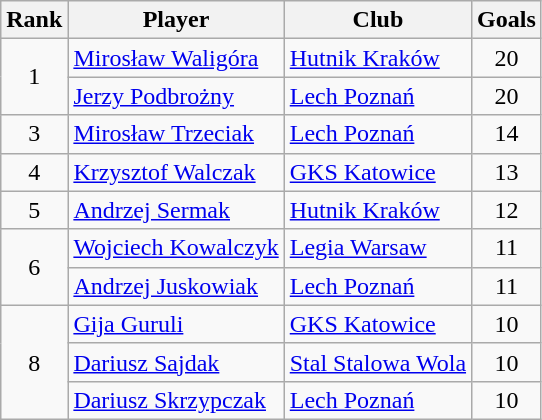<table class="wikitable" style="text-align:center">
<tr>
<th>Rank</th>
<th>Player</th>
<th>Club</th>
<th>Goals</th>
</tr>
<tr>
<td rowspan="2">1</td>
<td align="left"> <a href='#'>Mirosław Waligóra</a></td>
<td align="left"><a href='#'>Hutnik Kraków</a></td>
<td>20</td>
</tr>
<tr>
<td align="left"> <a href='#'>Jerzy Podbrożny</a></td>
<td align="left"><a href='#'>Lech Poznań</a></td>
<td>20</td>
</tr>
<tr>
<td rowspan="1">3</td>
<td align="left"> <a href='#'>Mirosław Trzeciak</a></td>
<td align="left"><a href='#'>Lech Poznań</a></td>
<td>14</td>
</tr>
<tr>
<td rowspan="1">4</td>
<td align="left"> <a href='#'>Krzysztof Walczak</a></td>
<td align="left"><a href='#'>GKS Katowice</a></td>
<td>13</td>
</tr>
<tr>
<td rowspan="1">5</td>
<td align="left"> <a href='#'>Andrzej Sermak</a></td>
<td align="left"><a href='#'>Hutnik Kraków</a></td>
<td>12</td>
</tr>
<tr>
<td rowspan="2">6</td>
<td align="left"> <a href='#'>Wojciech Kowalczyk</a></td>
<td align="left"><a href='#'>Legia Warsaw</a></td>
<td>11</td>
</tr>
<tr>
<td align="left"> <a href='#'>Andrzej Juskowiak</a></td>
<td align="left"><a href='#'>Lech Poznań</a></td>
<td>11</td>
</tr>
<tr>
<td rowspan="3">8</td>
<td align="left"> <a href='#'>Gija Guruli</a></td>
<td align="left"><a href='#'>GKS Katowice</a></td>
<td>10</td>
</tr>
<tr>
<td align="left"> <a href='#'>Dariusz Sajdak</a></td>
<td align="left"><a href='#'>Stal Stalowa Wola</a></td>
<td>10</td>
</tr>
<tr>
<td align="left"> <a href='#'>Dariusz Skrzypczak</a></td>
<td align="left"><a href='#'>Lech Poznań</a></td>
<td>10</td>
</tr>
</table>
